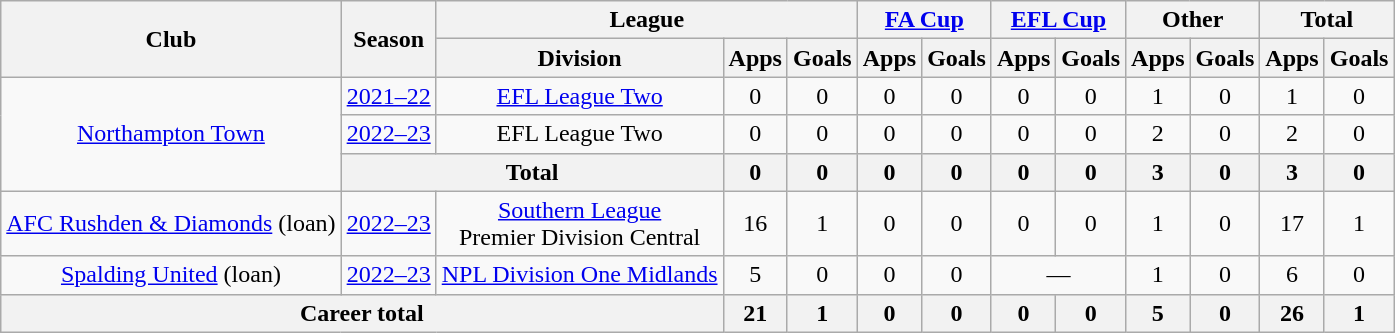<table class="wikitable" style="text-align:center;">
<tr>
<th rowspan="2">Club</th>
<th rowspan="2">Season</th>
<th colspan="3">League</th>
<th colspan="2"><a href='#'>FA Cup</a></th>
<th colspan="2"><a href='#'>EFL Cup</a></th>
<th colspan="2">Other</th>
<th colspan="2">Total</th>
</tr>
<tr>
<th>Division</th>
<th>Apps</th>
<th>Goals</th>
<th>Apps</th>
<th>Goals</th>
<th>Apps</th>
<th>Goals</th>
<th>Apps</th>
<th>Goals</th>
<th>Apps</th>
<th>Goals</th>
</tr>
<tr>
<td rowspan="3"><a href='#'>Northampton Town</a></td>
<td><a href='#'>2021–22</a></td>
<td><a href='#'>EFL League Two</a></td>
<td>0</td>
<td>0</td>
<td>0</td>
<td>0</td>
<td>0</td>
<td>0</td>
<td>1</td>
<td>0</td>
<td>1</td>
<td>0</td>
</tr>
<tr>
<td><a href='#'>2022–23</a></td>
<td>EFL League Two</td>
<td>0</td>
<td>0</td>
<td>0</td>
<td>0</td>
<td>0</td>
<td>0</td>
<td>2</td>
<td>0</td>
<td>2</td>
<td>0</td>
</tr>
<tr>
<th colspan="2">Total</th>
<th>0</th>
<th>0</th>
<th>0</th>
<th>0</th>
<th>0</th>
<th>0</th>
<th>3</th>
<th>0</th>
<th>3</th>
<th>0</th>
</tr>
<tr>
<td><a href='#'>AFC Rushden & Diamonds</a> (loan)</td>
<td><a href='#'>2022–23</a></td>
<td><a href='#'>Southern League</a><br>Premier Division Central</td>
<td>16</td>
<td>1</td>
<td>0</td>
<td>0</td>
<td>0</td>
<td>0</td>
<td>1</td>
<td>0</td>
<td>17</td>
<td>1</td>
</tr>
<tr>
<td><a href='#'>Spalding United</a> (loan)</td>
<td><a href='#'>2022–23</a></td>
<td><a href='#'>NPL Division One Midlands</a></td>
<td>5</td>
<td>0</td>
<td>0</td>
<td>0</td>
<td colspan="2">—</td>
<td>1</td>
<td>0</td>
<td>6</td>
<td>0</td>
</tr>
<tr>
<th colspan="3">Career total</th>
<th>21</th>
<th>1</th>
<th>0</th>
<th>0</th>
<th>0</th>
<th>0</th>
<th>5</th>
<th>0</th>
<th>26</th>
<th>1</th>
</tr>
</table>
